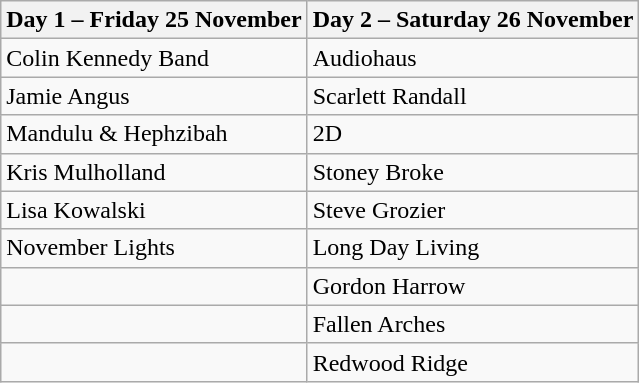<table class="wikitable">
<tr>
<th>Day 1 – Friday 25 November</th>
<th>Day 2 – Saturday 26 November</th>
</tr>
<tr>
<td>Colin Kennedy Band</td>
<td>Audiohaus</td>
</tr>
<tr>
<td>Jamie Angus</td>
<td>Scarlett Randall</td>
</tr>
<tr>
<td>Mandulu & Hephzibah</td>
<td>2D</td>
</tr>
<tr>
<td>Kris Mulholland</td>
<td>Stoney Broke</td>
</tr>
<tr>
<td>Lisa Kowalski</td>
<td>Steve Grozier</td>
</tr>
<tr>
<td>November Lights</td>
<td>Long Day Living</td>
</tr>
<tr>
<td></td>
<td>Gordon Harrow</td>
</tr>
<tr>
<td></td>
<td>Fallen Arches</td>
</tr>
<tr>
<td></td>
<td>Redwood Ridge</td>
</tr>
</table>
